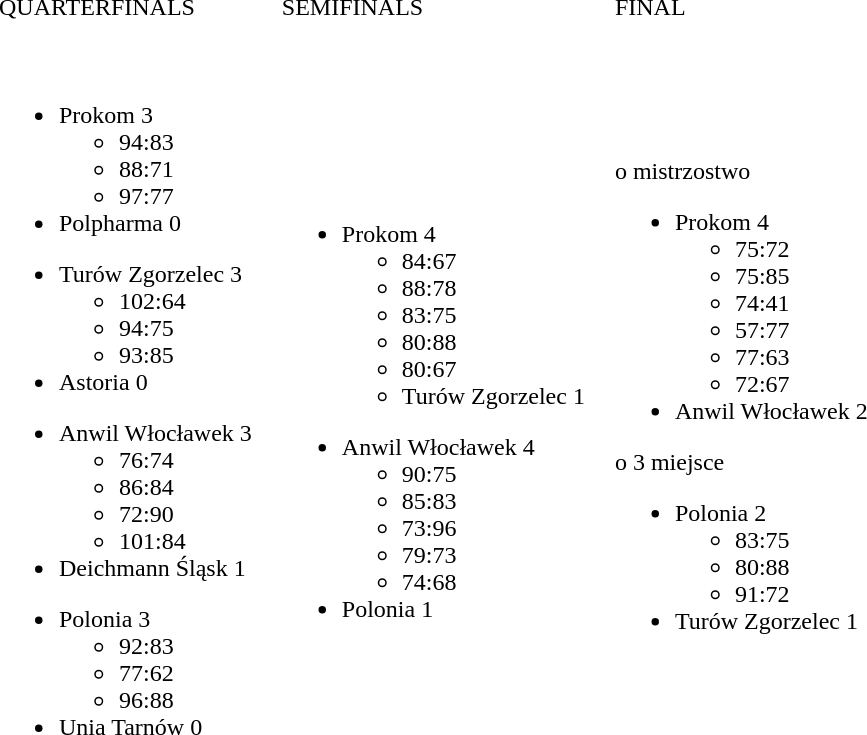<table border="0" cellspacing="0" cellpadding="10">
<tr>
<td>QUARTERFINALS</td>
<td>SEMIFINALS</td>
<td>FINAL</td>
</tr>
<tr>
<td><br><ul><li>Prokom 3<ul><li>94:83</li><li>88:71</li><li>97:77</li></ul></li><li>Polpharma 0</li></ul><ul><li>Turów Zgorzelec 3<ul><li>102:64</li><li>94:75</li><li>93:85</li></ul></li><li>Astoria 0</li></ul><ul><li>Anwil Włocławek 3<ul><li>76:74</li><li>86:84</li><li>72:90</li><li>101:84</li></ul></li><li>Deichmann Śląsk 1</li></ul><ul><li>Polonia 3<ul><li>92:83</li><li>77:62</li><li>96:88</li></ul></li><li>Unia Tarnów 0</li></ul></td>
<td><br><ul><li>Prokom 4<ul><li>84:67</li><li>88:78</li><li>83:75</li><li>80:88</li><li>80:67</li><li>Turów Zgorzelec 1</li></ul></li></ul><ul><li>Anwil Włocławek 4<ul><li>90:75</li><li>85:83</li><li>73:96</li><li>79:73</li><li>74:68</li></ul></li><li>Polonia 1</li></ul></td>
<td>o mistrzostwo<br><ul><li>Prokom 4<ul><li>75:72</li><li>75:85</li><li>74:41</li><li>57:77</li><li>77:63</li><li>72:67</li></ul></li><li>Anwil Włocławek 2</li></ul>o 3 miejsce<ul><li>Polonia 2<ul><li>83:75</li><li>80:88</li><li>91:72</li></ul></li><li>Turów Zgorzelec 1</li></ul></td>
</tr>
</table>
